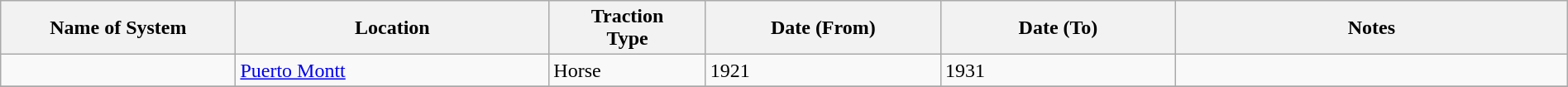<table class="wikitable" width=100%>
<tr>
<th width=15%>Name of System</th>
<th width=20%>Location</th>
<th width=10%>Traction<br>Type</th>
<th width=15%>Date (From)</th>
<th width=15%>Date (To)</th>
<th width=25%>Notes</th>
</tr>
<tr>
<td> </td>
<td><a href='#'>Puerto Montt</a></td>
<td>Horse</td>
<td>1921</td>
<td>1931</td>
<td></td>
</tr>
<tr>
</tr>
</table>
